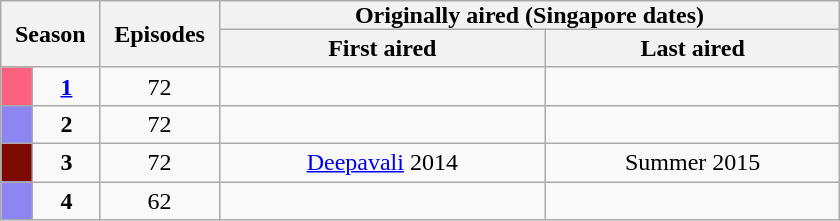<table class="wikitable plainrowheaders" style="text-align:center;">
<tr>
<th style="padding:0 9px;" rowspan="2" colspan="2">Season</th>
<th style="padding:0 9px;" rowspan="2">Episodes</th>
<th style="padding:0 90px;" colspan="2">Originally aired (Singapore dates)</th>
</tr>
<tr>
<th>First aired</th>
<th>Last aired</th>
</tr>
<tr>
<td scope="row" style="background:#FB607F; color:#100;"></td>
<td><strong><a href='#'>1</a></strong></td>
<td>72</td>
<td></td>
<td></td>
</tr>
<tr>
<td scope="row" style="background:#8d85f2; color:#100;"></td>
<td><strong>2</strong></td>
<td>72</td>
<td></td>
<td></td>
</tr>
<tr>
<td style="background:#7C0A02; color:white;"></td>
<td><strong>3</strong></td>
<td>72</td>
<td><a href='#'>Deepavali</a> 2014</td>
<td>Summer 2015</td>
</tr>
<tr>
<td scope="row" style="background:#8d85f2; color:#100;"></td>
<td><strong>4</strong></td>
<td>62</td>
<td></td>
<td></td>
</tr>
</table>
